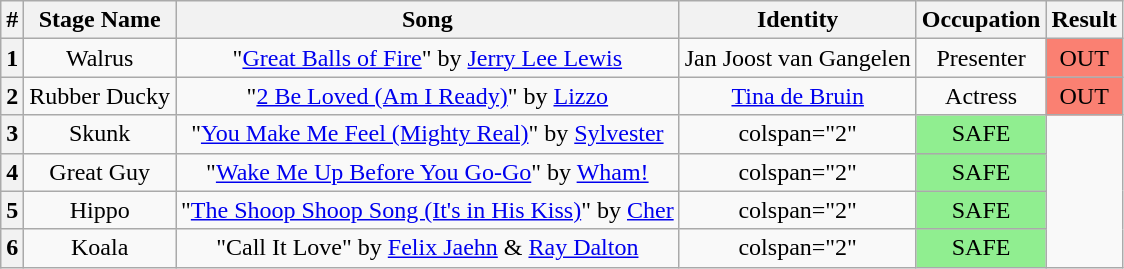<table class="wikitable plainrowheaders" style="text-align: center;">
<tr>
<th><strong>#</strong></th>
<th><strong>Stage Name</strong></th>
<th><strong>Song</strong></th>
<th>Identity</th>
<th><strong>Occupation</strong></th>
<th>Result</th>
</tr>
<tr>
<th>1</th>
<td>Walrus</td>
<td>"<a href='#'>Great Balls of Fire</a>" by <a href='#'>Jerry Lee Lewis</a></td>
<td>Jan Joost van Gangelen</td>
<td>Presenter</td>
<td bgcolor="salmon">OUT</td>
</tr>
<tr>
<th>2</th>
<td>Rubber Ducky</td>
<td>"<a href='#'>2 Be Loved (Am I Ready)</a>" by <a href='#'>Lizzo</a></td>
<td><a href='#'>Tina de Bruin</a></td>
<td>Actress</td>
<td bgcolor="salmon">OUT</td>
</tr>
<tr>
<th>3</th>
<td>Skunk</td>
<td>"<a href='#'>You Make Me Feel (Mighty Real)</a>" by <a href='#'>Sylvester</a></td>
<td>colspan="2" </td>
<td bgcolor="lightgreen">SAFE</td>
</tr>
<tr>
<th>4</th>
<td>Great Guy</td>
<td>"<a href='#'>Wake Me Up Before You Go-Go</a>" by <a href='#'>Wham!</a></td>
<td>colspan="2" </td>
<td bgcolor="lightgreen">SAFE</td>
</tr>
<tr>
<th>5</th>
<td>Hippo</td>
<td>"<a href='#'>The Shoop Shoop Song (It's in His Kiss)</a>" by <a href='#'>Cher</a></td>
<td>colspan="2" </td>
<td bgcolor="lightgreen">SAFE</td>
</tr>
<tr>
<th>6</th>
<td>Koala</td>
<td>"Call It Love" by <a href='#'>Felix Jaehn</a> & <a href='#'>Ray Dalton</a></td>
<td>colspan="2" </td>
<td bgcolor="lightgreen">SAFE</td>
</tr>
</table>
